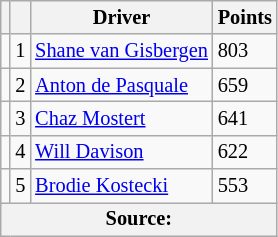<table class="wikitable" style="font-size: 85%;">
<tr>
<th scope="col"></th>
<th scope="col"></th>
<th scope="col">Driver</th>
<th scope="col">Points</th>
</tr>
<tr>
<td align="left"></td>
<td align="center">1</td>
<td> <a href='#'>Shane van Gisbergen</a></td>
<td align="left">803</td>
</tr>
<tr>
<td align="left"></td>
<td align="center">2</td>
<td> <a href='#'>Anton de Pasquale</a></td>
<td align="left">659</td>
</tr>
<tr>
<td align="left"></td>
<td align="center">3</td>
<td> <a href='#'>Chaz Mostert</a></td>
<td align="left">641</td>
</tr>
<tr>
<td align="left"></td>
<td align="center">4</td>
<td> <a href='#'>Will Davison</a></td>
<td align="left">622</td>
</tr>
<tr>
<td align="left"></td>
<td align="center">5</td>
<td> <a href='#'>Brodie Kostecki</a></td>
<td align="left">553</td>
</tr>
<tr>
<th colspan=4>Source:</th>
</tr>
</table>
